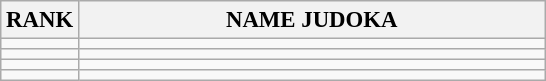<table class="wikitable" style="font-size:95%;">
<tr>
<th>RANK</th>
<th align="left" style="width: 20em">NAME JUDOKA</th>
</tr>
<tr>
<td align="center"></td>
<td></td>
</tr>
<tr>
<td align="center"></td>
<td></td>
</tr>
<tr>
<td align="center"></td>
<td></td>
</tr>
<tr>
<td align="center"></td>
<td></td>
</tr>
</table>
